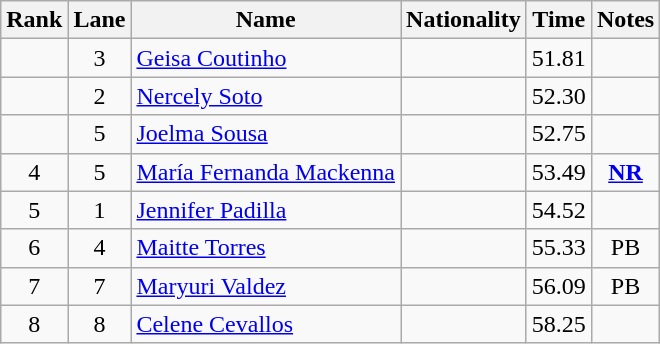<table class="wikitable sortable" style="text-align:center">
<tr>
<th>Rank</th>
<th>Lane</th>
<th>Name</th>
<th>Nationality</th>
<th>Time</th>
<th>Notes</th>
</tr>
<tr>
<td></td>
<td>3</td>
<td align=left><a href='#'>Geisa Coutinho</a></td>
<td align=left></td>
<td>51.81</td>
<td></td>
</tr>
<tr>
<td></td>
<td>2</td>
<td align=left><a href='#'>Nercely Soto</a></td>
<td align=left></td>
<td>52.30</td>
<td></td>
</tr>
<tr>
<td></td>
<td>5</td>
<td align=left><a href='#'>Joelma Sousa</a></td>
<td align=left></td>
<td>52.75</td>
<td></td>
</tr>
<tr>
<td>4</td>
<td>5</td>
<td align=left><a href='#'>María Fernanda Mackenna</a></td>
<td align=left></td>
<td>53.49</td>
<td><strong><a href='#'>NR</a></strong></td>
</tr>
<tr>
<td>5</td>
<td>1</td>
<td align=left><a href='#'>Jennifer Padilla</a></td>
<td align=left></td>
<td>54.52</td>
<td></td>
</tr>
<tr>
<td>6</td>
<td>4</td>
<td align=left><a href='#'>Maitte Torres</a></td>
<td align=left></td>
<td>55.33</td>
<td>PB</td>
</tr>
<tr>
<td>7</td>
<td>7</td>
<td align=left><a href='#'>Maryuri Valdez</a></td>
<td align=left></td>
<td>56.09</td>
<td>PB</td>
</tr>
<tr>
<td>8</td>
<td>8</td>
<td align=left><a href='#'>Celene Cevallos</a></td>
<td align=left></td>
<td>58.25</td>
<td></td>
</tr>
</table>
